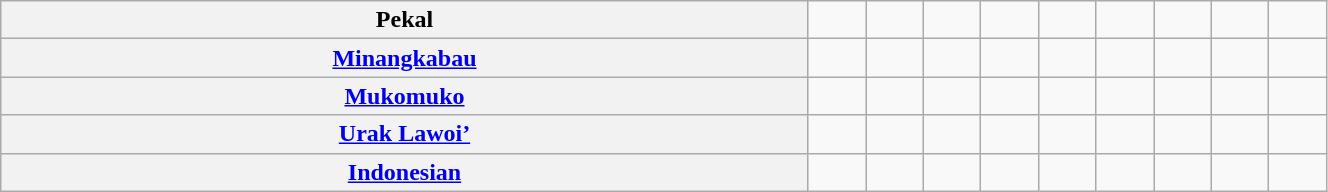<table class="wikitable" width="70%" style="text-align:center">
<tr>
<th><strong>Pekal</strong></th>
<td></td>
<td></td>
<td></td>
<td></td>
<td></td>
<td></td>
<td></td>
<td></td>
<td></td>
</tr>
<tr>
<th><strong><a href='#'>Minangkabau</a></strong></th>
<td></td>
<td></td>
<td></td>
<td></td>
<td></td>
<td></td>
<td></td>
<td></td>
<td></td>
</tr>
<tr>
<th><strong><a href='#'>Mukomuko</a></strong></th>
<td></td>
<td></td>
<td></td>
<td></td>
<td></td>
<td></td>
<td></td>
<td></td>
<td></td>
</tr>
<tr>
<th><strong><a href='#'>Urak Lawoi’</a></strong></th>
<td></td>
<td></td>
<td></td>
<td></td>
<td></td>
<td></td>
<td></td>
<td></td>
<td></td>
</tr>
<tr>
<th><strong><a href='#'>Indonesian</a></strong></th>
<td></td>
<td></td>
<td></td>
<td></td>
<td></td>
<td></td>
<td></td>
<td></td>
<td></td>
</tr>
</table>
